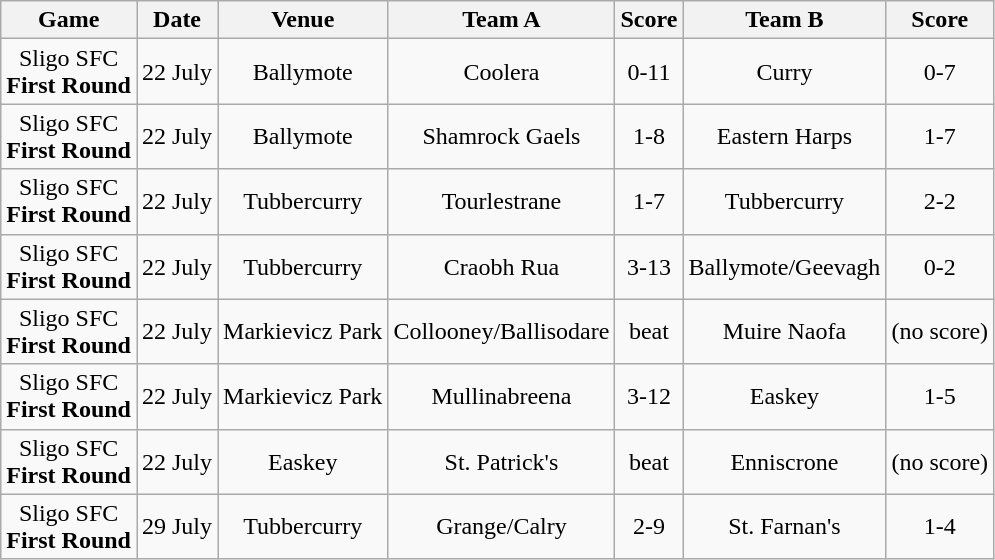<table class="wikitable">
<tr>
<th>Game</th>
<th>Date</th>
<th>Venue</th>
<th>Team A</th>
<th>Score</th>
<th>Team B</th>
<th>Score</th>
</tr>
<tr align="center">
<td>Sligo SFC<br><strong>First Round</strong></td>
<td>22 July</td>
<td>Ballymote</td>
<td>Coolera</td>
<td>0-11</td>
<td>Curry</td>
<td>0-7</td>
</tr>
<tr align="center">
<td>Sligo SFC<br><strong>First Round</strong></td>
<td>22 July</td>
<td>Ballymote</td>
<td>Shamrock Gaels</td>
<td>1-8</td>
<td>Eastern Harps</td>
<td>1-7</td>
</tr>
<tr align="center">
<td>Sligo SFC<br><strong>First Round</strong></td>
<td>22 July</td>
<td>Tubbercurry</td>
<td>Tourlestrane</td>
<td>1-7</td>
<td>Tubbercurry</td>
<td>2-2</td>
</tr>
<tr align="center">
<td>Sligo SFC<br><strong>First Round</strong></td>
<td>22 July</td>
<td>Tubbercurry</td>
<td>Craobh Rua</td>
<td>3-13</td>
<td>Ballymote/Geevagh</td>
<td>0-2</td>
</tr>
<tr align="center">
<td>Sligo SFC<br><strong>First Round</strong></td>
<td>22 July</td>
<td>Markievicz Park</td>
<td>Collooney/Ballisodare</td>
<td>beat</td>
<td>Muire Naofa</td>
<td>(no score)</td>
</tr>
<tr align="center">
<td>Sligo SFC<br><strong>First Round</strong></td>
<td>22 July</td>
<td>Markievicz Park</td>
<td>Mullinabreena</td>
<td>3-12</td>
<td>Easkey</td>
<td>1-5</td>
</tr>
<tr align="center">
<td>Sligo SFC<br><strong>First Round</strong></td>
<td>22 July</td>
<td>Easkey</td>
<td>St. Patrick's</td>
<td>beat</td>
<td>Enniscrone</td>
<td>(no score)</td>
</tr>
<tr align="center">
<td>Sligo SFC<br><strong>First Round</strong></td>
<td>29 July</td>
<td>Tubbercurry</td>
<td>Grange/Calry</td>
<td>2-9</td>
<td>St. Farnan's</td>
<td>1-4</td>
</tr>
</table>
